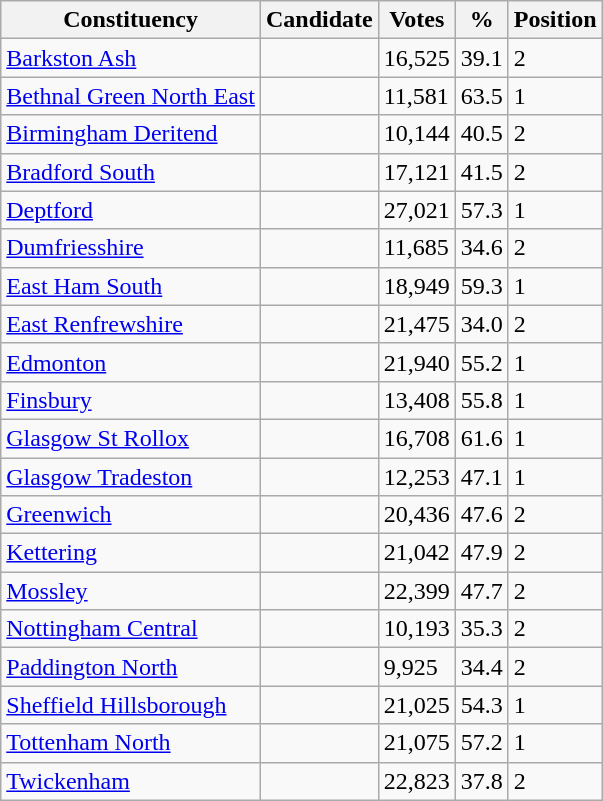<table class="wikitable sortable">
<tr>
<th>Constituency</th>
<th>Candidate</th>
<th>Votes</th>
<th>%</th>
<th>Position</th>
</tr>
<tr>
<td><a href='#'>Barkston Ash</a></td>
<td></td>
<td>16,525</td>
<td>39.1</td>
<td>2</td>
</tr>
<tr>
<td><a href='#'>Bethnal Green North East</a></td>
<td></td>
<td>11,581</td>
<td>63.5</td>
<td>1</td>
</tr>
<tr>
<td><a href='#'>Birmingham Deritend</a></td>
<td></td>
<td>10,144</td>
<td>40.5</td>
<td>2</td>
</tr>
<tr>
<td><a href='#'>Bradford South</a></td>
<td></td>
<td>17,121</td>
<td>41.5</td>
<td>2</td>
</tr>
<tr>
<td><a href='#'>Deptford</a></td>
<td></td>
<td>27,021</td>
<td>57.3</td>
<td>1</td>
</tr>
<tr>
<td><a href='#'>Dumfriesshire</a></td>
<td></td>
<td>11,685</td>
<td>34.6</td>
<td>2</td>
</tr>
<tr>
<td><a href='#'>East Ham South</a></td>
<td></td>
<td>18,949</td>
<td>59.3</td>
<td>1</td>
</tr>
<tr>
<td><a href='#'>East Renfrewshire</a></td>
<td></td>
<td>21,475</td>
<td>34.0</td>
<td>2</td>
</tr>
<tr>
<td><a href='#'>Edmonton</a></td>
<td></td>
<td>21,940</td>
<td>55.2</td>
<td>1</td>
</tr>
<tr>
<td><a href='#'>Finsbury</a></td>
<td></td>
<td>13,408</td>
<td>55.8</td>
<td>1</td>
</tr>
<tr>
<td><a href='#'>Glasgow St Rollox</a></td>
<td></td>
<td>16,708</td>
<td>61.6</td>
<td>1</td>
</tr>
<tr>
<td><a href='#'>Glasgow Tradeston</a></td>
<td></td>
<td>12,253</td>
<td>47.1</td>
<td>1</td>
</tr>
<tr>
<td><a href='#'>Greenwich</a></td>
<td></td>
<td>20,436</td>
<td>47.6</td>
<td>2</td>
</tr>
<tr>
<td><a href='#'>Kettering</a></td>
<td></td>
<td>21,042</td>
<td>47.9</td>
<td>2</td>
</tr>
<tr>
<td><a href='#'>Mossley</a></td>
<td></td>
<td>22,399</td>
<td>47.7</td>
<td>2</td>
</tr>
<tr>
<td><a href='#'>Nottingham Central</a></td>
<td></td>
<td>10,193</td>
<td>35.3</td>
<td>2</td>
</tr>
<tr>
<td><a href='#'>Paddington North</a></td>
<td></td>
<td>9,925</td>
<td>34.4</td>
<td>2</td>
</tr>
<tr>
<td><a href='#'>Sheffield Hillsborough</a></td>
<td></td>
<td>21,025</td>
<td>54.3</td>
<td>1</td>
</tr>
<tr>
<td><a href='#'>Tottenham North</a></td>
<td></td>
<td>21,075</td>
<td>57.2</td>
<td>1</td>
</tr>
<tr>
<td><a href='#'>Twickenham</a></td>
<td></td>
<td>22,823</td>
<td>37.8</td>
<td>2</td>
</tr>
</table>
